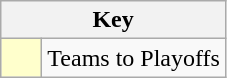<table class="wikitable" style="text-align: center;">
<tr>
<th colspan=2>Key</th>
</tr>
<tr>
<td style="background:#ffffcc; width:20px;"></td>
<td align=left>Teams to Playoffs</td>
</tr>
</table>
